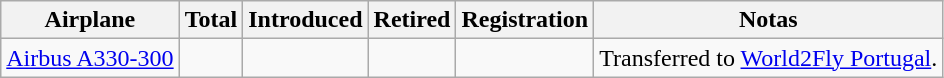<table class="wikitable">
<tr>
<th>Airplane</th>
<th>Total</th>
<th>Introduced</th>
<th>Retired</th>
<th>Registration</th>
<th>Notas</th>
</tr>
<tr>
<td><a href='#'>Airbus A330-300</a></td>
<td></td>
<td></td>
<td></td>
<td></td>
<td>Transferred to <a href='#'>World2Fly Portugal</a>.</td>
</tr>
</table>
